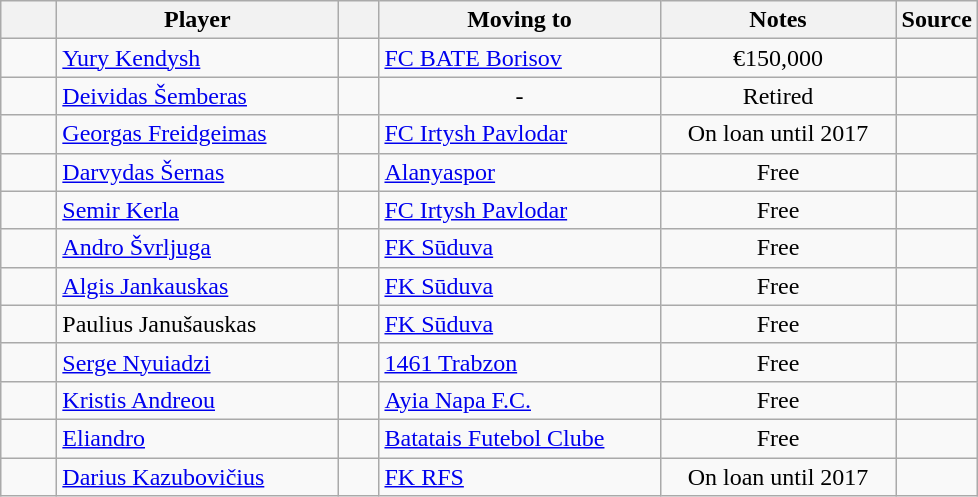<table class="wikitable sortable">
<tr>
<th style="width:30px;"></th>
<th style="width:180px;">Player</th>
<th style="width:20px;"></th>
<th style="width:180px;">Moving to</th>
<th style="width:150px;" class="unsortable">Notes</th>
<th style="width:20px;" class="unsortable">Source</th>
</tr>
<tr>
<td align=center></td>
<td> <a href='#'>Yury Kendysh</a></td>
<td align=center></td>
<td> <a href='#'>FC BATE Borisov</a></td>
<td align=center>€150,000</td>
<td align=center></td>
</tr>
<tr>
<td align=center></td>
<td> <a href='#'>Deividas Šemberas</a></td>
<td align=center></td>
<td align=center>-</td>
<td align=center>Retired</td>
<td align=center></td>
</tr>
<tr>
<td align=center></td>
<td> <a href='#'>Georgas Freidgeimas</a></td>
<td align=center></td>
<td> <a href='#'>FC Irtysh Pavlodar</a></td>
<td align=center>On loan until 2017</td>
<td align=center></td>
</tr>
<tr>
<td align=center></td>
<td> <a href='#'>Darvydas Šernas</a></td>
<td align=center></td>
<td> <a href='#'>Alanyaspor</a></td>
<td align=center>Free</td>
<td align=center></td>
</tr>
<tr>
<td align=center></td>
<td> <a href='#'>Semir Kerla</a></td>
<td align=center></td>
<td> <a href='#'>FC Irtysh Pavlodar</a></td>
<td align=center>Free</td>
<td align=center></td>
</tr>
<tr>
<td align=center></td>
<td> <a href='#'>Andro Švrljuga</a></td>
<td align=center></td>
<td> <a href='#'>FK Sūduva</a></td>
<td align=center>Free</td>
<td align=center></td>
</tr>
<tr>
<td align=center></td>
<td> <a href='#'>Algis Jankauskas</a></td>
<td align=center></td>
<td> <a href='#'>FK Sūduva</a></td>
<td align=center>Free</td>
<td align=center></td>
</tr>
<tr>
<td align=center></td>
<td> Paulius Janušauskas</td>
<td align=center></td>
<td> <a href='#'>FK Sūduva</a></td>
<td align=center>Free</td>
<td align=center></td>
</tr>
<tr>
<td align=center></td>
<td> <a href='#'>Serge Nyuiadzi</a></td>
<td align=center></td>
<td> <a href='#'>1461 Trabzon</a></td>
<td align=center>Free</td>
<td align=center></td>
</tr>
<tr>
<td align=center></td>
<td> <a href='#'>Kristis Andreou</a></td>
<td align=center></td>
<td> <a href='#'>Ayia Napa F.C.</a></td>
<td align=center>Free</td>
<td align=center></td>
</tr>
<tr>
<td align=center></td>
<td> <a href='#'>Eliandro</a></td>
<td align=center></td>
<td> <a href='#'>Batatais Futebol Clube</a></td>
<td align=center>Free</td>
<td align=center></td>
</tr>
<tr>
<td align=center></td>
<td> <a href='#'>Darius Kazubovičius</a></td>
<td align=center></td>
<td> <a href='#'>FK RFS</a></td>
<td align=center>On loan until 2017</td>
<td align=center></td>
</tr>
</table>
